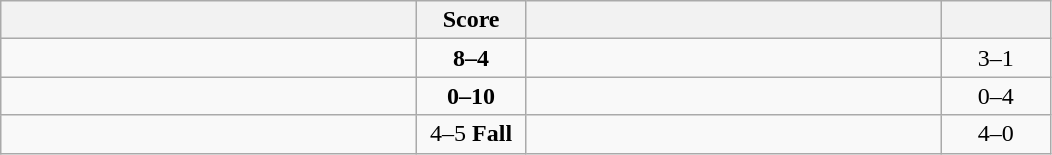<table class="wikitable" style="text-align: center; ">
<tr>
<th align="right" width="270"></th>
<th width="65">Score</th>
<th align="left" width="270"></th>
<th width="65"></th>
</tr>
<tr>
<td align="left"><strong></strong></td>
<td><strong>8–4</strong></td>
<td align="left"></td>
<td>3–1 <strong></strong></td>
</tr>
<tr>
<td align="left"></td>
<td><strong>0–10</strong></td>
<td align="left"><strong></strong></td>
<td>0–4 <strong></strong></td>
</tr>
<tr>
<td align="left"><strong></strong></td>
<td>4–5 <strong>Fall</strong></td>
<td align="left"></td>
<td>4–0 <strong></strong></td>
</tr>
</table>
